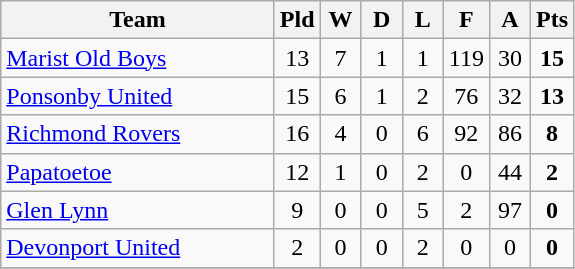<table class="wikitable" style="text-align:center;">
<tr>
<th width=175>Team</th>
<th width=20 abbr="Played">Pld</th>
<th width=20 abbr="Won">W</th>
<th width=20 abbr="Drawn">D</th>
<th width=20 abbr="Lost">L</th>
<th width=20 abbr="For">F</th>
<th width=20 abbr="Against">A</th>
<th width=20 abbr="Points">Pts</th>
</tr>
<tr>
<td style="text-align:left;"><a href='#'>Marist Old Boys</a></td>
<td>13</td>
<td>7</td>
<td>1</td>
<td>1</td>
<td>119</td>
<td>30</td>
<td><strong>15</strong></td>
</tr>
<tr>
<td style="text-align:left;"><a href='#'>Ponsonby United</a></td>
<td>15</td>
<td>6</td>
<td>1</td>
<td>2</td>
<td>76</td>
<td>32</td>
<td><strong>13</strong></td>
</tr>
<tr>
<td style="text-align:left;"><a href='#'>Richmond Rovers</a></td>
<td>16</td>
<td>4</td>
<td>0</td>
<td>6</td>
<td>92</td>
<td>86</td>
<td><strong>8</strong></td>
</tr>
<tr>
<td style="text-align:left;"><a href='#'>Papatoetoe</a></td>
<td>12</td>
<td>1</td>
<td>0</td>
<td>2</td>
<td>0</td>
<td>44</td>
<td><strong>2</strong></td>
</tr>
<tr>
<td style="text-align:left;"><a href='#'>Glen Lynn</a></td>
<td>9</td>
<td>0</td>
<td>0</td>
<td>5</td>
<td>2</td>
<td>97</td>
<td><strong>0</strong></td>
</tr>
<tr>
<td style="text-align:left;"><a href='#'>Devonport United</a></td>
<td>2</td>
<td>0</td>
<td>0</td>
<td>2</td>
<td>0</td>
<td>0</td>
<td><strong>0</strong></td>
</tr>
<tr>
</tr>
</table>
